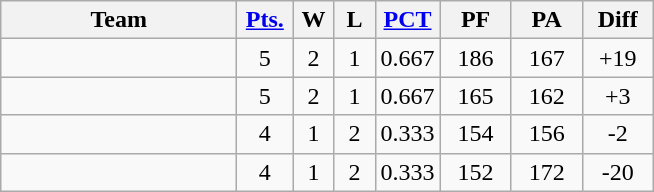<table class=wikitable>
<tr align=center>
<th width=150px>Team</th>
<th width=30px><a href='#'>Pts.</a></th>
<th width=20px>W</th>
<th width=20px>L</th>
<th><a href='#'>PCT</a></th>
<th width=40px>PF</th>
<th width=40px>PA</th>
<th width=40px>Diff</th>
</tr>
<tr align=center>
<td align=left></td>
<td>5</td>
<td>2</td>
<td>1</td>
<td>0.667</td>
<td>186</td>
<td>167</td>
<td>+19</td>
</tr>
<tr align=center>
<td align=left></td>
<td>5</td>
<td>2</td>
<td>1</td>
<td>0.667</td>
<td>165</td>
<td>162</td>
<td>+3</td>
</tr>
<tr align=center>
<td align=left></td>
<td>4</td>
<td>1</td>
<td>2</td>
<td>0.333</td>
<td>154</td>
<td>156</td>
<td>-2</td>
</tr>
<tr align=center>
<td align=left></td>
<td>4</td>
<td>1</td>
<td>2</td>
<td>0.333</td>
<td>152</td>
<td>172</td>
<td>-20</td>
</tr>
</table>
